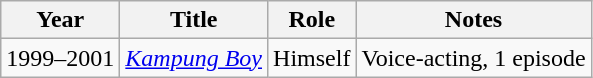<table class="wikitable">
<tr>
<th>Year</th>
<th>Title</th>
<th>Role</th>
<th>Notes</th>
</tr>
<tr>
<td>1999–2001</td>
<td><a href='#'><em>Kampung Boy</em></a></td>
<td>Himself</td>
<td>Voice-acting, 1 episode</td>
</tr>
</table>
